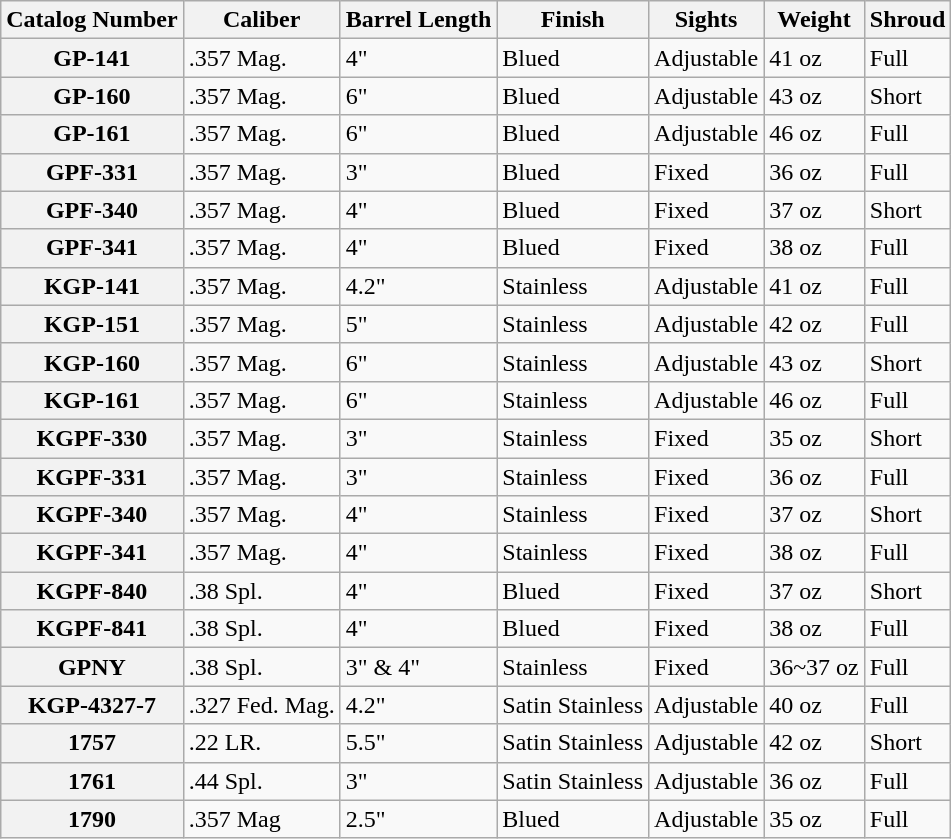<table class="wikitable" border="1">
<tr>
<th>Catalog Number</th>
<th>Caliber</th>
<th>Barrel Length</th>
<th>Finish</th>
<th>Sights</th>
<th>Weight</th>
<th>Shroud</th>
</tr>
<tr>
<th>GP-141</th>
<td>.357 Mag.</td>
<td>4"</td>
<td>Blued</td>
<td>Adjustable</td>
<td>41 oz</td>
<td>Full</td>
</tr>
<tr>
<th>GP-160</th>
<td>.357 Mag.</td>
<td>6"</td>
<td>Blued</td>
<td>Adjustable</td>
<td>43 oz</td>
<td>Short</td>
</tr>
<tr>
<th>GP-161</th>
<td>.357 Mag.</td>
<td>6"</td>
<td>Blued</td>
<td>Adjustable</td>
<td>46 oz</td>
<td>Full</td>
</tr>
<tr>
<th>GPF-331</th>
<td>.357 Mag.</td>
<td>3"</td>
<td>Blued</td>
<td>Fixed</td>
<td>36 oz</td>
<td>Full</td>
</tr>
<tr>
<th>GPF-340</th>
<td>.357 Mag.</td>
<td>4"</td>
<td>Blued</td>
<td>Fixed</td>
<td>37 oz</td>
<td>Short</td>
</tr>
<tr>
<th>GPF-341</th>
<td>.357 Mag.</td>
<td>4"</td>
<td>Blued</td>
<td>Fixed</td>
<td>38 oz</td>
<td>Full</td>
</tr>
<tr>
<th>KGP-141</th>
<td>.357 Mag.</td>
<td>4.2"</td>
<td>Stainless</td>
<td>Adjustable</td>
<td>41 oz</td>
<td>Full</td>
</tr>
<tr>
<th>KGP-151</th>
<td>.357 Mag.</td>
<td>5"</td>
<td>Stainless</td>
<td>Adjustable</td>
<td>42 oz</td>
<td>Full</td>
</tr>
<tr>
<th>KGP-160</th>
<td>.357 Mag.</td>
<td>6"</td>
<td>Stainless</td>
<td>Adjustable</td>
<td>43 oz</td>
<td>Short</td>
</tr>
<tr>
<th>KGP-161</th>
<td>.357 Mag.</td>
<td>6"</td>
<td>Stainless</td>
<td>Adjustable</td>
<td>46 oz</td>
<td>Full</td>
</tr>
<tr>
<th>KGPF-330</th>
<td>.357 Mag.</td>
<td>3"</td>
<td>Stainless</td>
<td>Fixed</td>
<td>35 oz</td>
<td>Short</td>
</tr>
<tr>
<th>KGPF-331</th>
<td>.357 Mag.</td>
<td>3"</td>
<td>Stainless</td>
<td>Fixed</td>
<td>36 oz</td>
<td>Full</td>
</tr>
<tr>
<th>KGPF-340</th>
<td>.357 Mag.</td>
<td>4"</td>
<td>Stainless</td>
<td>Fixed</td>
<td>37 oz</td>
<td>Short</td>
</tr>
<tr>
<th>KGPF-341</th>
<td>.357 Mag.</td>
<td>4"</td>
<td>Stainless</td>
<td>Fixed</td>
<td>38 oz</td>
<td>Full</td>
</tr>
<tr>
<th>KGPF-840</th>
<td>.38 Spl.</td>
<td>4"</td>
<td>Blued</td>
<td>Fixed</td>
<td>37 oz</td>
<td>Short</td>
</tr>
<tr>
<th>KGPF-841</th>
<td>.38 Spl.</td>
<td>4"</td>
<td>Blued</td>
<td>Fixed</td>
<td>38 oz</td>
<td>Full</td>
</tr>
<tr>
<th>GPNY</th>
<td>.38 Spl.</td>
<td>3" & 4"</td>
<td>Stainless</td>
<td>Fixed</td>
<td>36~37 oz</td>
<td>Full</td>
</tr>
<tr>
<th>KGP-4327-7</th>
<td>.327 Fed. Mag.</td>
<td>4.2"</td>
<td>Satin Stainless</td>
<td>Adjustable</td>
<td>40 oz</td>
<td>Full</td>
</tr>
<tr>
<th>1757</th>
<td>.22 LR.</td>
<td>5.5"</td>
<td>Satin Stainless</td>
<td>Adjustable</td>
<td>42 oz</td>
<td>Short</td>
</tr>
<tr>
<th>1761</th>
<td>.44 Spl.</td>
<td>3"</td>
<td>Satin Stainless</td>
<td>Adjustable</td>
<td>36 oz</td>
<td>Full</td>
</tr>
<tr>
<th>1790</th>
<td>.357 Mag</td>
<td>2.5"</td>
<td>Blued</td>
<td>Adjustable</td>
<td>35 oz</td>
<td>Full</td>
</tr>
</table>
